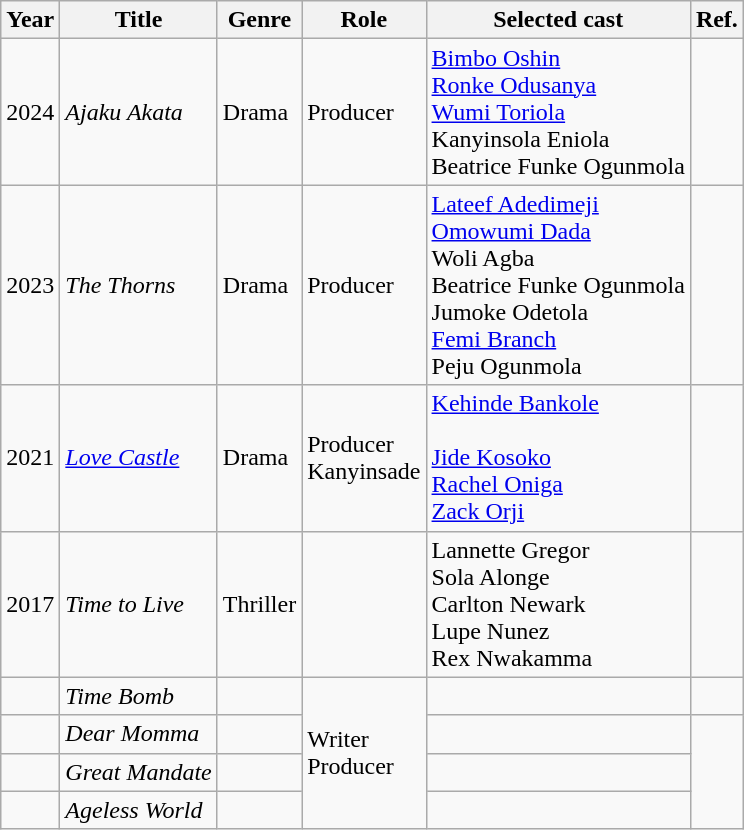<table class="wikitable">
<tr>
<th>Year</th>
<th>Title</th>
<th>Genre</th>
<th>Role</th>
<th>Selected cast</th>
<th>Ref.</th>
</tr>
<tr>
<td>2024</td>
<td><em>Ajaku Akata</em></td>
<td>Drama</td>
<td>Producer</td>
<td><a href='#'>Bimbo Oshin</a><br> <a href='#'>Ronke Odusanya</a><br> <a href='#'>Wumi Toriola</a><br> Kanyinsola Eniola<br> Beatrice Funke Ogunmola</td>
<td></td>
</tr>
<tr>
<td>2023</td>
<td><em>The Thorns</em></td>
<td>Drama</td>
<td>Producer</td>
<td><a href='#'>Lateef Adedimeji</a><br> <a href='#'>Omowumi Dada</a> <br> Woli Agba <br> Beatrice Funke Ogunmola <br> Jumoke Odetola <br> <a href='#'>Femi Branch</a><br> Peju Ogunmola</td>
<td></td>
</tr>
<tr>
<td>2021</td>
<td><em><a href='#'>Love Castle</a></em></td>
<td>Drama</td>
<td>Producer<br>Kanyinsade</td>
<td><a href='#'>Kehinde Bankole</a><br><br><a href='#'>Jide Kosoko</a><br><a href='#'>Rachel Oniga</a><br><a href='#'>Zack Orji</a></td>
<td></td>
</tr>
<tr>
<td>2017</td>
<td><em>Time to Live</em></td>
<td>Thriller</td>
<td></td>
<td>Lannette Gregor<br>Sola Alonge<br>Carlton Newark<br>Lupe Nunez<br>Rex Nwakamma</td>
<td></td>
</tr>
<tr>
<td></td>
<td><em>Time Bomb</em></td>
<td></td>
<td rowspan="4">Writer<br>Producer</td>
<td></td>
<td></td>
</tr>
<tr>
<td></td>
<td><em>Dear Momma</em></td>
<td></td>
<td></td>
<td rowspan="3"></td>
</tr>
<tr>
<td></td>
<td><em>Great Mandate</em></td>
<td></td>
<td></td>
</tr>
<tr>
<td></td>
<td><em>Ageless World</em></td>
<td></td>
<td></td>
</tr>
</table>
